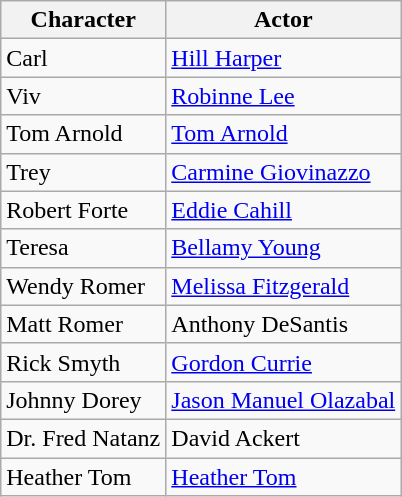<table class="wikitable">
<tr>
<th>Character</th>
<th>Actor</th>
</tr>
<tr>
<td>Carl</td>
<td><a href='#'>Hill Harper</a></td>
</tr>
<tr>
<td>Viv</td>
<td><a href='#'>Robinne Lee</a></td>
</tr>
<tr>
<td>Tom Arnold</td>
<td><a href='#'>Tom Arnold</a></td>
</tr>
<tr>
<td>Trey</td>
<td><a href='#'>Carmine Giovinazzo</a></td>
</tr>
<tr>
<td>Robert Forte</td>
<td><a href='#'>Eddie Cahill</a></td>
</tr>
<tr>
<td>Teresa</td>
<td><a href='#'>Bellamy Young</a></td>
</tr>
<tr>
<td>Wendy Romer</td>
<td><a href='#'>Melissa Fitzgerald</a></td>
</tr>
<tr>
<td>Matt Romer</td>
<td>Anthony DeSantis</td>
</tr>
<tr>
<td>Rick Smyth</td>
<td><a href='#'>Gordon Currie</a></td>
</tr>
<tr>
<td>Johnny Dorey</td>
<td><a href='#'>Jason Manuel Olazabal</a></td>
</tr>
<tr>
<td>Dr. Fred Natanz</td>
<td>David Ackert</td>
</tr>
<tr>
<td>Heather Tom</td>
<td><a href='#'>Heather Tom</a></td>
</tr>
</table>
